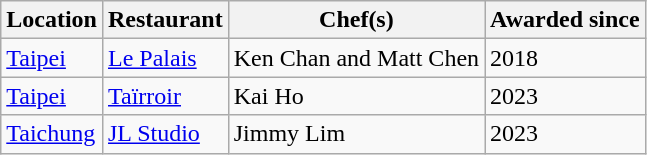<table class="wikitable sortable">
<tr>
<th scope="col">Location</th>
<th scope="col">Restaurant</th>
<th scope="col">Chef(s)</th>
<th scope="col">Awarded since</th>
</tr>
<tr>
<td><a href='#'>Taipei</a></td>
<td><a href='#'>Le Palais</a></td>
<td>Ken Chan and Matt Chen</td>
<td>2018</td>
</tr>
<tr>
<td><a href='#'>Taipei</a></td>
<td><a href='#'>Taïrroir</a></td>
<td>Kai Ho</td>
<td>2023</td>
</tr>
<tr>
<td><a href='#'>Taichung</a></td>
<td><a href='#'>JL Studio</a></td>
<td>Jimmy Lim</td>
<td>2023</td>
</tr>
</table>
